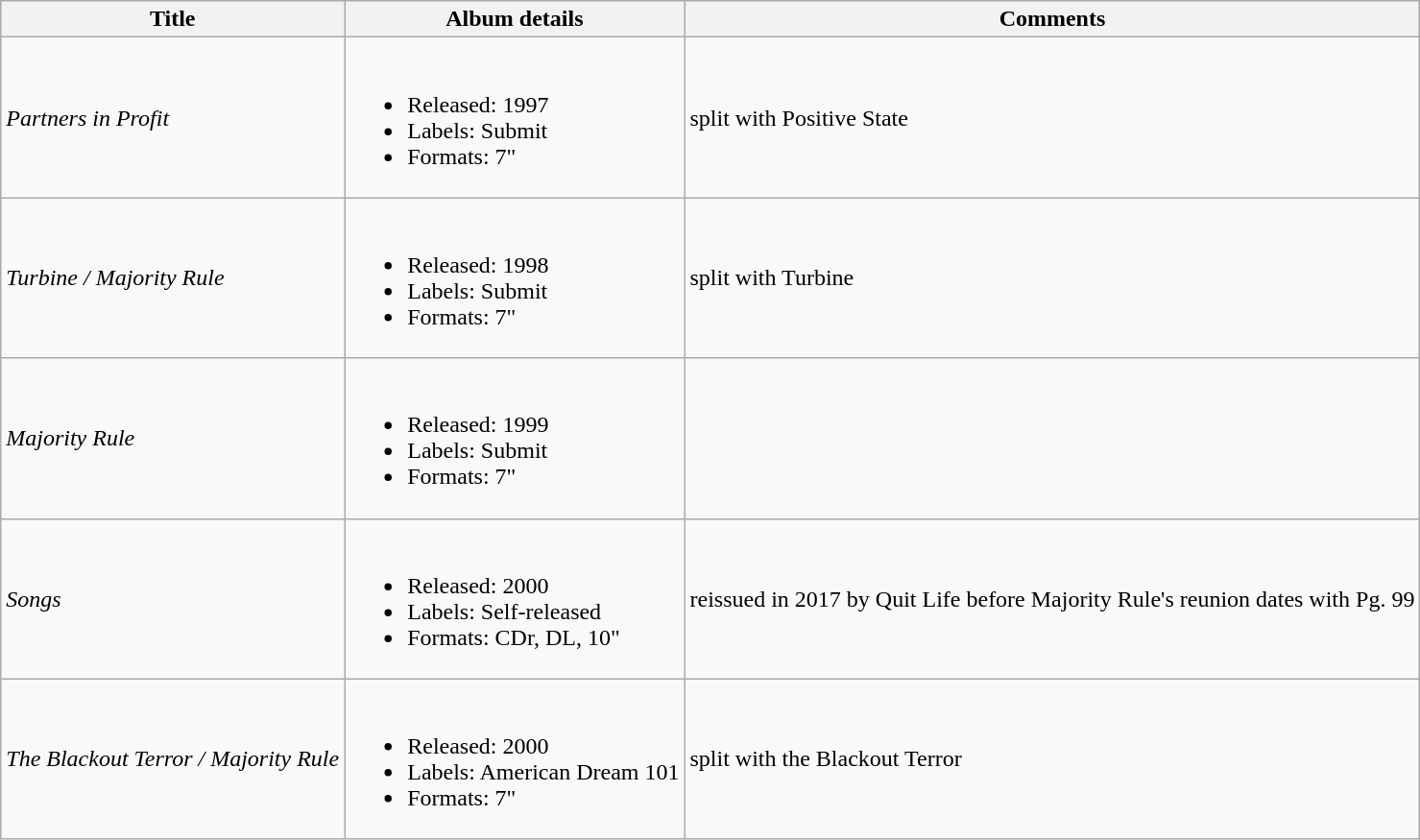<table class="wikitable">
<tr>
<th>Title</th>
<th>Album details</th>
<th>Comments</th>
</tr>
<tr>
<td><em>Partners in Profit</em></td>
<td><br><ul><li>Released: 1997</li><li>Labels: Submit</li><li>Formats: 7"</li></ul></td>
<td>split with Positive State</td>
</tr>
<tr>
<td><em>Turbine / Majority Rule</em></td>
<td><br><ul><li>Released: 1998</li><li>Labels: Submit</li><li>Formats: 7"</li></ul></td>
<td>split with Turbine</td>
</tr>
<tr>
<td><em>Majority Rule</em></td>
<td><br><ul><li>Released: 1999</li><li>Labels: Submit</li><li>Formats: 7"</li></ul></td>
<td></td>
</tr>
<tr>
<td><em>Songs</em></td>
<td><br><ul><li>Released: 2000</li><li>Labels: Self-released</li><li>Formats: CDr, DL, 10"</li></ul></td>
<td>reissued in 2017 by Quit Life before Majority Rule's reunion dates with Pg. 99</td>
</tr>
<tr>
<td><em>The Blackout Terror / Majority Rule</em></td>
<td><br><ul><li>Released: 2000</li><li>Labels: American Dream 101</li><li>Formats: 7"</li></ul></td>
<td>split with the Blackout Terror</td>
</tr>
</table>
